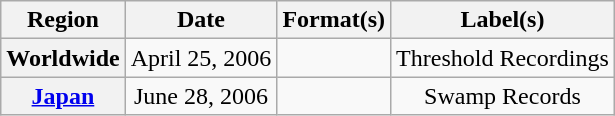<table class="wikitable sortable plainrowheaders" style="text-align:center">
<tr>
<th scope="col">Region</th>
<th scope="col">Date</th>
<th scope="col">Format(s)</th>
<th scope="col">Label(s)</th>
</tr>
<tr>
<th scope="row">Worldwide</th>
<td>April 25, 2006</td>
<td></td>
<td>Threshold Recordings</td>
</tr>
<tr>
<th scope="row"><a href='#'>Japan</a></th>
<td>June 28, 2006</td>
<td></td>
<td>Swamp Records</td>
</tr>
</table>
